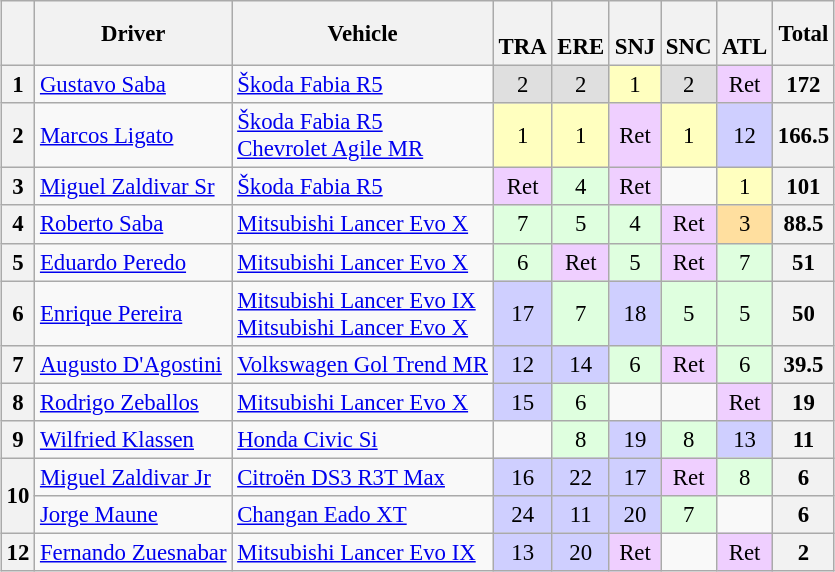<table>
<tr>
<td valign="top"><br><table class="wikitable" style="font-size: 95%; text-align: center;">
<tr>
<th></th>
<th>Driver</th>
<th>Vehicle</th>
<th><br>TRA</th>
<th><br>ERE</th>
<th><br>SNJ</th>
<th><br>SNC</th>
<th><br>ATL</th>
<th>Total</th>
</tr>
<tr>
<th>1</th>
<td align=left> <a href='#'>Gustavo Saba</a></td>
<td align=left><a href='#'>Škoda Fabia R5</a></td>
<td style="background:#dfdfdf;">2</td>
<td style="background:#dfdfdf;">2</td>
<td style="background:#ffffbf;">1</td>
<td style="background:#dfdfdf;">2</td>
<td style="background:#efcfff;">Ret</td>
<th>172</th>
</tr>
<tr>
<th>2</th>
<td align=left> <a href='#'>Marcos Ligato</a></td>
<td align=left><a href='#'>Škoda Fabia R5</a><br> <a href='#'>Chevrolet Agile MR</a></td>
<td style="background:#ffffbf;">1</td>
<td style="background:#ffffbf;">1</td>
<td style="background:#efcfff;">Ret</td>
<td style="background:#ffffbf;">1</td>
<td style="background:#cfcfff;">12</td>
<th>166.5</th>
</tr>
<tr>
<th>3</th>
<td align=left> <a href='#'>Miguel Zaldivar Sr</a></td>
<td align=left><a href='#'>Škoda Fabia R5</a></td>
<td style="background:#efcfff;">Ret</td>
<td style="background:#dfffdf;">4</td>
<td style="background:#efcfff;">Ret</td>
<td></td>
<td style="background:#ffffbf;">1</td>
<th>101</th>
</tr>
<tr>
<th>4</th>
<td align=left> <a href='#'>Roberto Saba</a></td>
<td align=left><a href='#'>Mitsubishi Lancer Evo X</a></td>
<td style="background:#dfffdf;">7</td>
<td style="background:#dfffdf;">5</td>
<td style="background:#dfffdf;">4</td>
<td style="background:#efcfff;">Ret</td>
<td style="background:#ffdf9f;">3</td>
<th>88.5</th>
</tr>
<tr>
<th>5</th>
<td align=left> <a href='#'>Eduardo Peredo</a></td>
<td align=left><a href='#'>Mitsubishi Lancer Evo X</a></td>
<td style="background:#dfffdf;">6</td>
<td style="background:#efcfff;">Ret</td>
<td style="background:#dfffdf;">5</td>
<td style="background:#efcfff;">Ret</td>
<td style="background:#dfffdf;">7</td>
<th>51</th>
</tr>
<tr>
<th>6</th>
<td align=left> <a href='#'>Enrique Pereira</a></td>
<td align=left><a href='#'>Mitsubishi Lancer Evo IX</a><br> <a href='#'>Mitsubishi Lancer Evo X</a></td>
<td style="background:#cfcfff;">17</td>
<td style="background:#dfffdf;">7</td>
<td style="background:#cfcfff;">18</td>
<td style="background:#dfffdf;">5</td>
<td style="background:#dfffdf;">5</td>
<th>50</th>
</tr>
<tr>
<th>7</th>
<td align=left> <a href='#'>Augusto D'Agostini</a></td>
<td align=left><a href='#'>Volkswagen Gol Trend MR</a></td>
<td style="background:#cfcfff;">12</td>
<td style="background:#cfcfff;">14</td>
<td style="background:#dfffdf;">6</td>
<td style="background:#efcfff;">Ret</td>
<td style="background:#dfffdf;">6</td>
<th>39.5</th>
</tr>
<tr>
<th>8</th>
<td align=left> <a href='#'>Rodrigo Zeballos</a></td>
<td align=left><a href='#'>Mitsubishi Lancer Evo X</a></td>
<td style="background:#cfcfff;">15</td>
<td style="background:#dfffdf;">6</td>
<td></td>
<td></td>
<td style="background:#efcfff;">Ret</td>
<th>19</th>
</tr>
<tr>
<th>9</th>
<td align=left> <a href='#'>Wilfried Klassen</a></td>
<td align=left><a href='#'>Honda Civic Si</a></td>
<td></td>
<td style="background:#dfffdf;">8</td>
<td style="background:#cfcfff;">19</td>
<td style="background:#dfffdf;">8</td>
<td style="background:#cfcfff;">13</td>
<th>11</th>
</tr>
<tr>
<th rowspan=2>10</th>
<td align=left> <a href='#'>Miguel Zaldivar Jr</a></td>
<td align=left><a href='#'>Citroën DS3 R3T Max</a></td>
<td style="background:#cfcfff;">16</td>
<td style="background:#cfcfff;">22</td>
<td style="background:#cfcfff;">17</td>
<td style="background:#efcfff;">Ret</td>
<td style="background:#dfffdf;">8</td>
<th>6</th>
</tr>
<tr>
<td align=left> <a href='#'>Jorge Maune</a></td>
<td align=left><a href='#'>Changan Eado XT</a></td>
<td style="background:#cfcfff;">24</td>
<td style="background:#cfcfff;">11</td>
<td style="background:#cfcfff;">20</td>
<td style="background:#dfffdf;">7</td>
<td></td>
<th>6</th>
</tr>
<tr>
<th>12</th>
<td align=left> <a href='#'>Fernando Zuesnabar</a></td>
<td align=left><a href='#'>Mitsubishi Lancer Evo IX</a></td>
<td style="background:#cfcfff;">13</td>
<td style="background:#cfcfff;">20</td>
<td style="background:#efcfff;">Ret</td>
<td></td>
<td style="background:#efcfff;">Ret</td>
<th>2</th>
</tr>
</table>
</td>
<td valign=top><br></td>
</tr>
</table>
